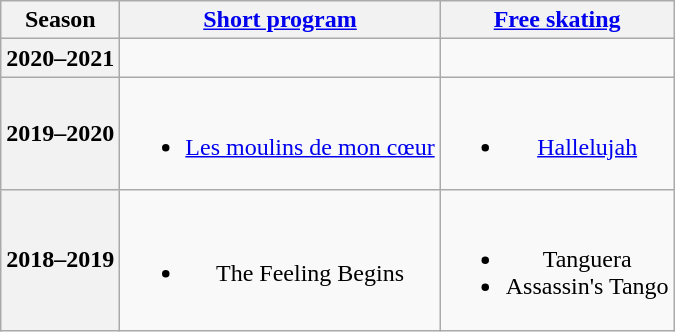<table class=wikitable style=text-align:center>
<tr>
<th>Season</th>
<th><a href='#'>Short program</a></th>
<th><a href='#'>Free skating</a></th>
</tr>
<tr>
<th>2020–2021<br></th>
<td></td>
<td></td>
</tr>
<tr>
<th>2019–2020<br></th>
<td><br><ul><li><a href='#'>Les moulins de mon cœur</a><br></li></ul></td>
<td><br><ul><li><a href='#'>Hallelujah</a><br></li></ul></td>
</tr>
<tr>
<th>2018–2019<br></th>
<td><br><ul><li>The Feeling Begins<br></li></ul></td>
<td><br><ul><li>Tanguera<br></li><li>Assassin's Tango<br></li></ul></td>
</tr>
</table>
